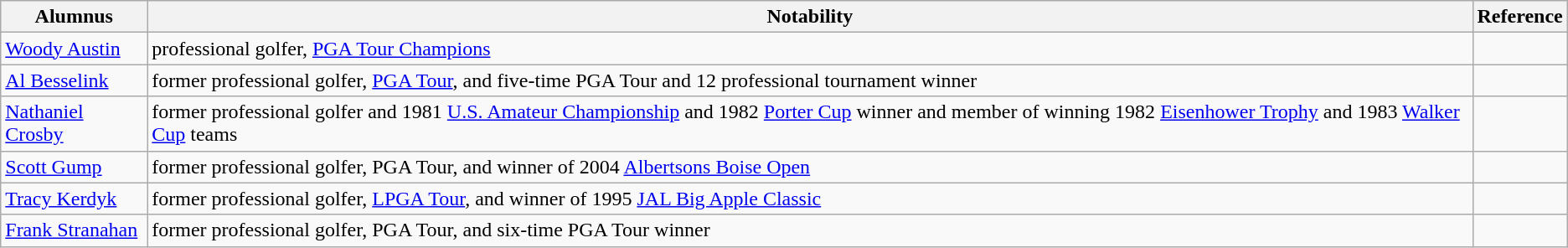<table class="wikitable">
<tr>
<th>Alumnus</th>
<th>Notability</th>
<th>Reference</th>
</tr>
<tr>
<td><a href='#'>Woody Austin</a></td>
<td>professional golfer, <a href='#'>PGA Tour Champions</a></td>
<td></td>
</tr>
<tr>
<td><a href='#'>Al Besselink</a></td>
<td>former professional golfer, <a href='#'>PGA Tour</a>, and five-time PGA Tour and 12 professional tournament winner</td>
<td></td>
</tr>
<tr>
<td><a href='#'>Nathaniel Crosby</a></td>
<td>former professional golfer and 1981 <a href='#'>U.S. Amateur Championship</a> and 1982 <a href='#'>Porter Cup</a> winner and member of winning 1982 <a href='#'>Eisenhower Trophy</a> and 1983 <a href='#'>Walker Cup</a> teams</td>
<td></td>
</tr>
<tr>
<td><a href='#'>Scott Gump</a></td>
<td>former professional golfer, PGA Tour, and winner of 2004 <a href='#'>Albertsons Boise Open</a></td>
<td></td>
</tr>
<tr>
<td><a href='#'>Tracy Kerdyk</a></td>
<td>former professional golfer, <a href='#'>LPGA Tour</a>, and winner of 1995 <a href='#'>JAL Big Apple Classic</a></td>
<td></td>
</tr>
<tr>
<td><a href='#'>Frank Stranahan</a></td>
<td>former professional golfer, PGA Tour, and six-time PGA Tour winner</td>
<td></td>
</tr>
</table>
